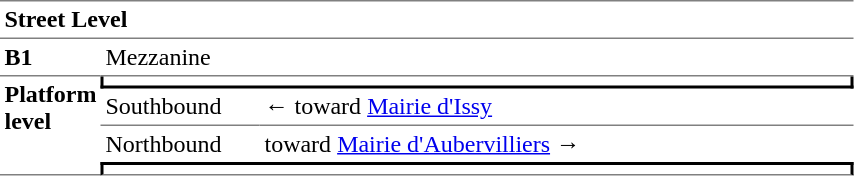<table cellspacing="0" cellpadding="3" border="0">
<tr>
<td colspan="3" data-darkreader-inline-border-top="" data-darkreader-inline-border-bottom="" style="border-bottom:solid 1px gray;border-top:solid 1px gray;" width="50" valign="top"><strong>Street Level</strong></td>
</tr>
<tr>
<td data-darkreader-inline-border-bottom="" style="border-bottom:solid 1px gray;" width="50" valign="top"><strong>B1</strong></td>
<td colspan="2" data-darkreader-inline-border-bottom="" style="border-bottom:solid 1px gray;" width="100" valign="top">Mezzanine</td>
</tr>
<tr>
<td rowspan="4" data-darkreader-inline-border-bottom="" style="border-bottom:solid 1px gray;" width="50" valign="top"><strong>Platform level</strong></td>
<td colspan="2" data-darkreader-inline-border-right="" data-darkreader-inline-border-left="" data-darkreader-inline-border-bottom="" style="border-right:solid 2px black;border-left:solid 2px black;border-bottom:solid 2px black;text-align:center;"></td>
</tr>
<tr>
<td data-darkreader-inline-border-bottom="" style="border-bottom:solid 1px gray;" width="100">Southbound</td>
<td data-darkreader-inline-border-bottom="" style="border-bottom:solid 1px gray;" width="390">←   toward <a href='#'>Mairie d'Issy</a> </td>
</tr>
<tr>
<td>Northbound</td>
<td>   toward <a href='#'>Mairie d'Aubervilliers</a>  →</td>
</tr>
<tr>
<td colspan="2" data-darkreader-inline-border-top="" data-darkreader-inline-border-right="" data-darkreader-inline-border-left="" data-darkreader-inline-border-bottom="" style="border-top:solid 2px black;border-right:solid 2px black;border-left:solid 2px black;border-bottom:solid 1px gray;text-align:center;"></td>
</tr>
</table>
